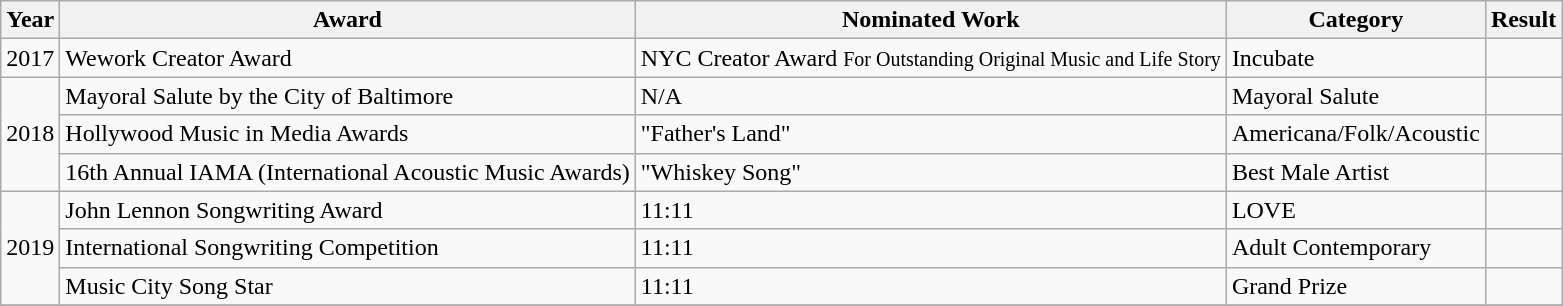<table class="wikitable">
<tr>
<th>Year</th>
<th>Award</th>
<th>Nominated Work</th>
<th>Category</th>
<th>Result</th>
</tr>
<tr>
<td rowspan="1">2017</td>
<td>Wework Creator Award</td>
<td>NYC Creator Award <small>For Outstanding Original Music and Life Story</small></td>
<td>Incubate</td>
<td></td>
</tr>
<tr>
<td rowspan="3">2018</td>
<td>Mayoral Salute by the City of Baltimore</td>
<td>N/A</td>
<td>Mayoral Salute</td>
<td></td>
</tr>
<tr>
<td>Hollywood Music in Media Awards</td>
<td>"Father's Land"</td>
<td>Americana/Folk/Acoustic</td>
<td></td>
</tr>
<tr>
<td>16th Annual IAMA (International Acoustic Music Awards)</td>
<td>"Whiskey Song"</td>
<td>Best Male Artist</td>
<td></td>
</tr>
<tr>
<td rowspan="3">2019</td>
<td>John Lennon Songwriting Award</td>
<td>11:11</td>
<td>LOVE</td>
<td></td>
</tr>
<tr>
<td>International Songwriting Competition</td>
<td>11:11</td>
<td>Adult Contemporary</td>
<td></td>
</tr>
<tr>
<td>Music City Song Star</td>
<td>11:11</td>
<td>Grand Prize</td>
<td></td>
</tr>
<tr>
</tr>
</table>
